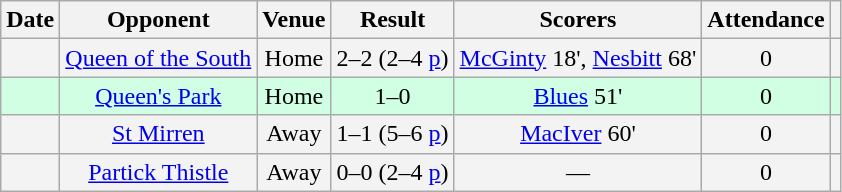<table class="wikitable sortable" style="text-align:center;">
<tr>
<th>Date</th>
<th>Opponent</th>
<th>Venue</th>
<th>Result</th>
<th class=unsortable>Scorers</th>
<th>Attendance</th>
<th></th>
</tr>
<tr style="background-color: #f3f3f3;">
<td></td>
<td><a href='#'>Queen of the South</a></td>
<td>Home</td>
<td>2–2 (2–4 <a href='#'>p</a>)</td>
<td><a href='#'>McGinty</a> 18', <a href='#'>Nesbitt</a> 68'</td>
<td>0</td>
<td></td>
</tr>
<tr style="background-color: #d0ffe3;">
<td></td>
<td><a href='#'>Queen's Park</a></td>
<td>Home</td>
<td>1–0</td>
<td><a href='#'>Blues</a> 51'</td>
<td>0</td>
<td></td>
</tr>
<tr style="background-color: #f3f3f3;">
<td></td>
<td><a href='#'>St Mirren</a></td>
<td>Away</td>
<td>1–1 (5–6 <a href='#'>p</a>)</td>
<td><a href='#'>MacIver</a> 60'</td>
<td>0</td>
<td></td>
</tr>
<tr style="background-color: #f3f3f3;">
<td></td>
<td><a href='#'>Partick Thistle</a></td>
<td>Away</td>
<td>0–0 (2–4 <a href='#'>p</a>)</td>
<td>—</td>
<td>0</td>
<td></td>
</tr>
</table>
